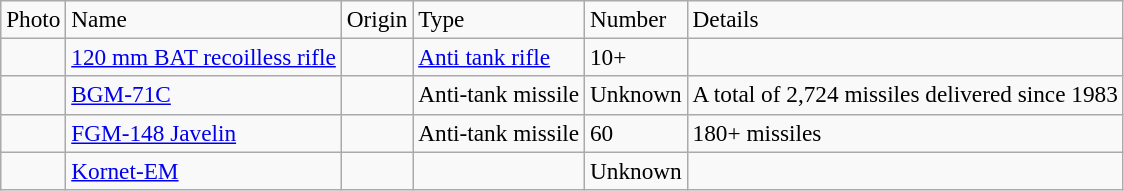<table class="wikitable" style="font-size:97%;">
<tr>
<td>Photo</td>
<td>Name</td>
<td>Origin</td>
<td>Type</td>
<td>Number</td>
<td>Details</td>
</tr>
<tr>
<td></td>
<td><a href='#'>120 mm BAT recoilless rifle</a></td>
<td></td>
<td><a href='#'>Anti tank rifle</a></td>
<td>10+</td>
<td></td>
</tr>
<tr>
<td></td>
<td><a href='#'>BGM-71C</a></td>
<td></td>
<td>Anti-tank missile</td>
<td>Unknown</td>
<td>A total of 2,724 missiles delivered since 1983</td>
</tr>
<tr>
<td></td>
<td><a href='#'>FGM-148 Javelin</a></td>
<td></td>
<td>Anti-tank missile</td>
<td>60</td>
<td>180+ missiles</td>
</tr>
<tr>
<td></td>
<td><a href='#'>Kornet-EM</a></td>
<td></td>
<td></td>
<td>Unknown</td>
<td></td>
</tr>
</table>
